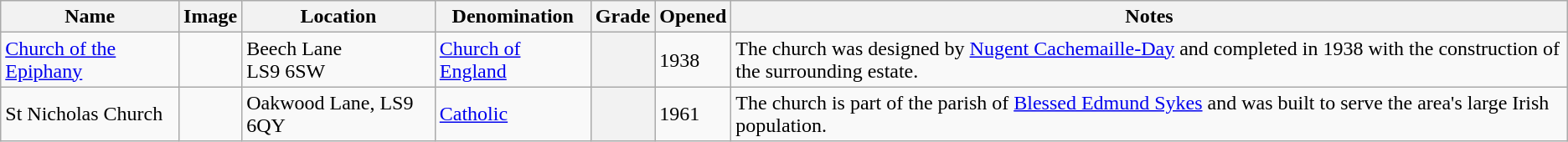<table class="wikitable sortable">
<tr>
<th>Name</th>
<th class="unsortable">Image</th>
<th>Location</th>
<th>Denomination</th>
<th>Grade</th>
<th>Opened</th>
<th class="unsortable">Notes</th>
</tr>
<tr>
<td><a href='#'>Church of the Epiphany</a></td>
<td></td>
<td>Beech Lane<br>LS9 6SW</td>
<td><a href='#'>Church of England</a></td>
<th></th>
<td>1938</td>
<td>The church was designed by <a href='#'>Nugent Cachemaille-Day</a> and completed in 1938 with the construction of the surrounding estate.</td>
</tr>
<tr>
<td>St Nicholas Church</td>
<td></td>
<td>Oakwood Lane, LS9 6QY</td>
<td><a href='#'>Catholic</a></td>
<th></th>
<td>1961</td>
<td>The church is part of the parish of <a href='#'>Blessed Edmund Sykes</a> and was built to serve the area's large Irish population.</td>
</tr>
</table>
